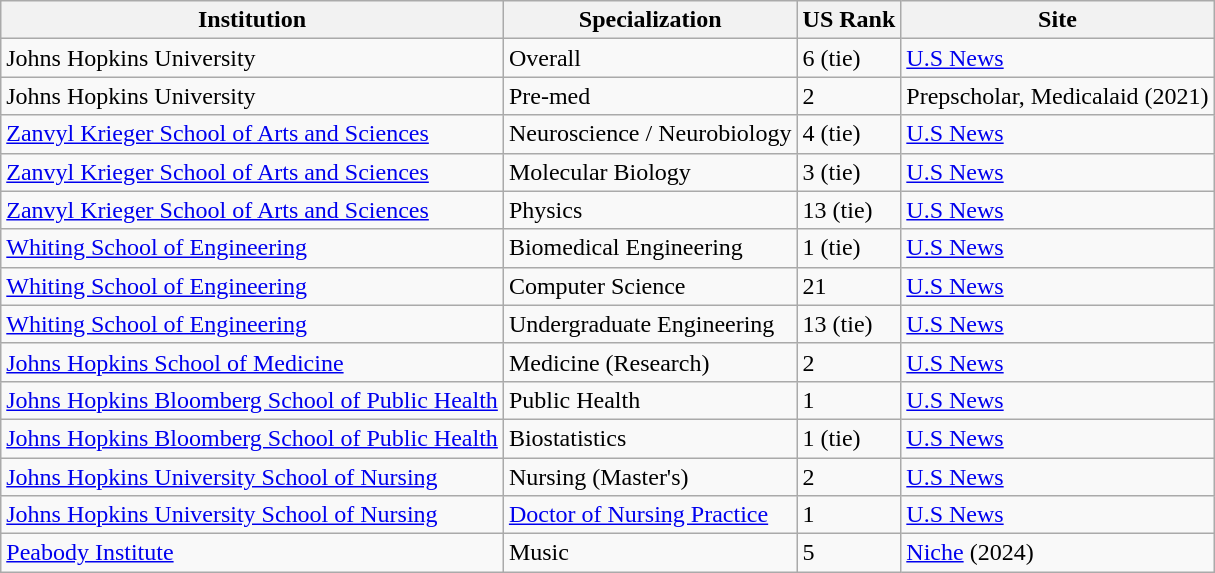<table class="wikitable">
<tr>
<th>Institution</th>
<th>Specialization</th>
<th>US Rank</th>
<th>Site</th>
</tr>
<tr>
<td>Johns Hopkins University</td>
<td>Overall</td>
<td>6 (tie)</td>
<td><a href='#'>U.S News</a></td>
</tr>
<tr>
<td>Johns Hopkins University</td>
<td>Pre-med</td>
<td>2</td>
<td>Prepscholar, Medicalaid (2021)</td>
</tr>
<tr>
<td><a href='#'>Zanvyl Krieger School of Arts and Sciences</a></td>
<td>Neuroscience / Neurobiology</td>
<td>4 (tie)</td>
<td><a href='#'>U.S News</a></td>
</tr>
<tr>
<td><a href='#'>Zanvyl Krieger School of Arts and Sciences</a></td>
<td>Molecular Biology</td>
<td>3 (tie)</td>
<td><a href='#'>U.S News</a></td>
</tr>
<tr>
<td><a href='#'>Zanvyl Krieger School of Arts and Sciences</a></td>
<td>Physics</td>
<td>13 (tie)</td>
<td><a href='#'>U.S News</a></td>
</tr>
<tr>
<td><a href='#'>Whiting School of Engineering</a></td>
<td>Biomedical Engineering</td>
<td>1 (tie)</td>
<td><a href='#'>U.S News</a></td>
</tr>
<tr>
<td><a href='#'>Whiting School of Engineering</a></td>
<td>Computer Science</td>
<td>21</td>
<td><a href='#'>U.S News</a></td>
</tr>
<tr>
<td><a href='#'>Whiting School of Engineering</a></td>
<td>Undergraduate Engineering</td>
<td>13 (tie)</td>
<td><a href='#'>U.S News</a></td>
</tr>
<tr>
<td><a href='#'>Johns Hopkins School of Medicine</a></td>
<td>Medicine (Research)</td>
<td>2</td>
<td><a href='#'>U.S News</a></td>
</tr>
<tr>
<td><a href='#'>Johns Hopkins Bloomberg School of Public Health</a></td>
<td>Public Health</td>
<td>1</td>
<td><a href='#'>U.S News</a></td>
</tr>
<tr>
<td><a href='#'>Johns Hopkins Bloomberg School of Public Health</a></td>
<td>Biostatistics</td>
<td>1 (tie)</td>
<td><a href='#'>U.S News</a></td>
</tr>
<tr>
<td><a href='#'>Johns Hopkins University School of Nursing</a></td>
<td>Nursing (Master's)</td>
<td>2</td>
<td><a href='#'>U.S News</a></td>
</tr>
<tr>
<td><a href='#'>Johns Hopkins University School of Nursing</a></td>
<td><a href='#'>Doctor of Nursing Practice</a></td>
<td>1</td>
<td><a href='#'>U.S News</a></td>
</tr>
<tr>
<td><a href='#'>Peabody Institute</a></td>
<td>Music</td>
<td>5</td>
<td><a href='#'>Niche</a> (2024)</td>
</tr>
</table>
